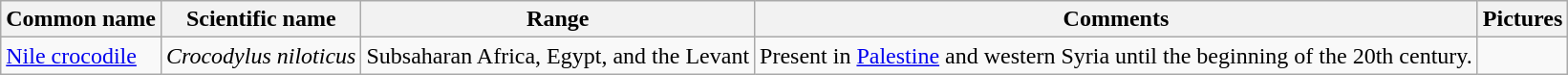<table class="wikitable sortable">
<tr>
<th>Common name</th>
<th>Scientific name</th>
<th>Range</th>
<th class="unsortable">Comments</th>
<th>Pictures</th>
</tr>
<tr>
<td><a href='#'>Nile crocodile</a></td>
<td><em>Crocodylus niloticus</em></td>
<td>Subsaharan Africa, Egypt, and the Levant</td>
<td>Present in <a href='#'>Palestine</a> and western Syria until the beginning of the 20th century.</td>
<td></td>
</tr>
</table>
